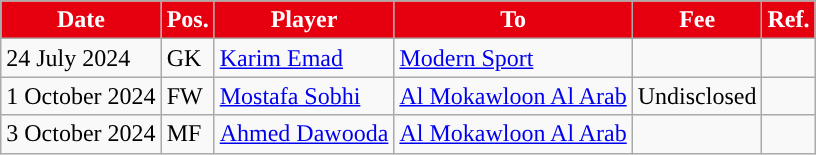<table class="wikitable plainrowheaders sortable">
<tr>
<th style="background:#e6000f; color:#ffffff; ">Date</th>
<th style="background:#e6000f; color:#ffffff; ">Pos.</th>
<th style="background:#e6000f; color:#ffffff; ">Player</th>
<th style="background:#e6000f; color:#ffffff; ">To</th>
<th style="background:#e6000f; color:#ffffff; ">Fee</th>
<th style="background:#e6000f; color:#ffffff; ">Ref.</th>
</tr>
<tr>
<td>24 July 2024</td>
<td>GK</td>
<td> <a href='#'>Karim Emad</a></td>
<td> <a href='#'>Modern Sport</a></td>
<td></td>
<td></td>
</tr>
<tr>
<td>1 October 2024</td>
<td>FW</td>
<td> <a href='#'>Mostafa Sobhi</a></td>
<td> <a href='#'>Al Mokawloon Al Arab</a></td>
<td>Undisclosed</td>
<td></td>
</tr>
<tr>
<td>3 October 2024</td>
<td>MF</td>
<td> <a href='#'>Ahmed Dawooda</a></td>
<td> <a href='#'>Al Mokawloon Al Arab</a></td>
<td></td>
<td></td>
</tr>
</table>
